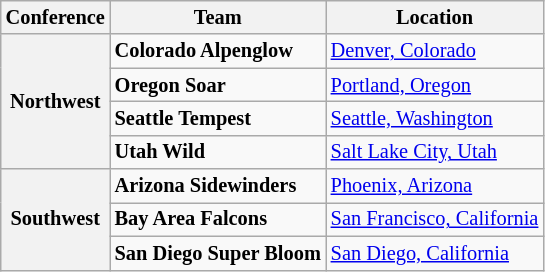<table class="wikitable" style="font-size:85%">
<tr>
<th>Conference</th>
<th>Team</th>
<th>Location</th>
</tr>
<tr>
<th rowspan="4">Northwest</th>
<td><strong>Colorado Alpenglow</strong></td>
<td><a href='#'>Denver, Colorado</a></td>
</tr>
<tr>
<td><strong>Oregon Soar</strong></td>
<td><a href='#'>Portland, Oregon</a></td>
</tr>
<tr>
<td><strong>Seattle Tempest</strong></td>
<td><a href='#'>Seattle, Washington</a></td>
</tr>
<tr>
<td><strong>Utah Wild</strong></td>
<td><a href='#'>Salt Lake City, Utah</a></td>
</tr>
<tr>
<th rowspan="3">Southwest</th>
<td><strong>Arizona Sidewinders</strong></td>
<td><a href='#'>Phoenix, Arizona</a></td>
</tr>
<tr>
<td><strong>Bay Area Falcons</strong></td>
<td><a href='#'>San Francisco, California</a></td>
</tr>
<tr>
<td><strong>San Diego Super Bloom</strong></td>
<td><a href='#'>San Diego, California</a></td>
</tr>
</table>
